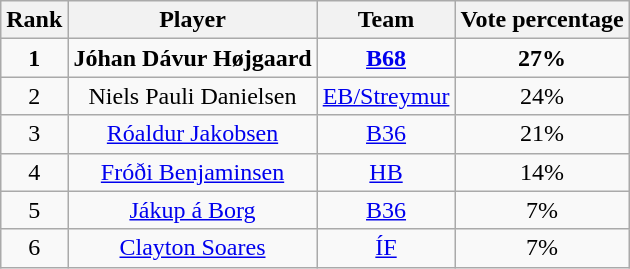<table class="wikitable" style="text-align:center;">
<tr>
<th>Rank</th>
<th>Player</th>
<th>Team</th>
<th>Vote percentage</th>
</tr>
<tr>
<td><strong>1</strong></td>
<td><strong>Jóhan Dávur Højgaard</strong></td>
<td><strong><a href='#'>B68</a></strong></td>
<td><strong>27%</strong></td>
</tr>
<tr>
<td>2</td>
<td>Niels Pauli Danielsen</td>
<td><a href='#'>EB/Streymur</a></td>
<td>24%</td>
</tr>
<tr>
<td>3</td>
<td><a href='#'>Róaldur Jakobsen</a></td>
<td><a href='#'>B36</a></td>
<td>21%</td>
</tr>
<tr>
<td>4</td>
<td><a href='#'>Fróði Benjaminsen</a></td>
<td><a href='#'>HB</a></td>
<td>14%</td>
</tr>
<tr>
<td>5</td>
<td><a href='#'>Jákup á Borg</a></td>
<td><a href='#'>B36</a></td>
<td>7%</td>
</tr>
<tr>
<td>6</td>
<td><a href='#'>Clayton Soares</a></td>
<td><a href='#'>ÍF</a></td>
<td>7%</td>
</tr>
</table>
